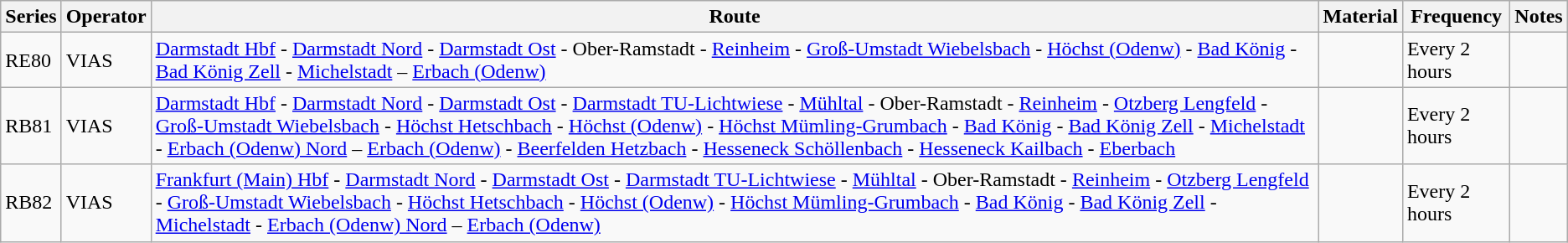<table class="wikitable vatop">
<tr>
<th>Series</th>
<th>Operator</th>
<th>Route</th>
<th>Material</th>
<th>Frequency</th>
<th>Notes</th>
</tr>
<tr>
<td>RE80</td>
<td>VIAS</td>
<td><a href='#'>Darmstadt Hbf</a> - <a href='#'>Darmstadt Nord</a> - <a href='#'>Darmstadt Ost</a> - Ober-Ramstadt - <a href='#'>Reinheim</a> - <a href='#'>Groß-Umstadt Wiebelsbach</a> - <a href='#'>Höchst (Odenw)</a> - <a href='#'>Bad König</a> - <a href='#'>Bad König Zell</a> - <a href='#'>Michelstadt</a> – <a href='#'>Erbach (Odenw)</a></td>
<td></td>
<td>Every 2 hours</td>
<td></td>
</tr>
<tr>
<td>RB81</td>
<td>VIAS</td>
<td><a href='#'>Darmstadt Hbf</a> - <a href='#'>Darmstadt Nord</a> - <a href='#'>Darmstadt Ost</a> - <a href='#'>Darmstadt TU-Lichtwiese</a> - <a href='#'>Mühltal</a> - Ober-Ramstadt - <a href='#'>Reinheim</a> - <a href='#'>Otzberg Lengfeld</a> - <a href='#'>Groß-Umstadt Wiebelsbach</a> - <a href='#'>Höchst Hetschbach</a> - <a href='#'>Höchst (Odenw)</a> - <a href='#'>Höchst Mümling-Grumbach</a> - <a href='#'>Bad König</a> - <a href='#'>Bad König Zell</a> - <a href='#'>Michelstadt</a> - <a href='#'>Erbach (Odenw) Nord</a> – <a href='#'>Erbach (Odenw)</a> - <a href='#'>Beerfelden Hetzbach</a> - <a href='#'>Hesseneck Schöllenbach</a> - <a href='#'>Hesseneck Kailbach</a> - <a href='#'>Eberbach</a></td>
<td></td>
<td>Every 2 hours</td>
<td></td>
</tr>
<tr>
<td>RB82</td>
<td>VIAS</td>
<td><a href='#'>Frankfurt (Main) Hbf</a> - <a href='#'>Darmstadt Nord</a> - <a href='#'>Darmstadt Ost</a> - <a href='#'>Darmstadt TU-Lichtwiese</a> - <a href='#'>Mühltal</a> - Ober-Ramstadt - <a href='#'>Reinheim</a> - <a href='#'>Otzberg Lengfeld</a> - <a href='#'>Groß-Umstadt Wiebelsbach</a> - <a href='#'>Höchst Hetschbach</a> - <a href='#'>Höchst (Odenw)</a> - <a href='#'>Höchst Mümling-Grumbach</a> - <a href='#'>Bad König</a> - <a href='#'>Bad König Zell</a> - <a href='#'>Michelstadt</a> - <a href='#'>Erbach (Odenw) Nord</a> – <a href='#'>Erbach (Odenw)</a></td>
<td></td>
<td>Every 2 hours</td>
<td></td>
</tr>
</table>
